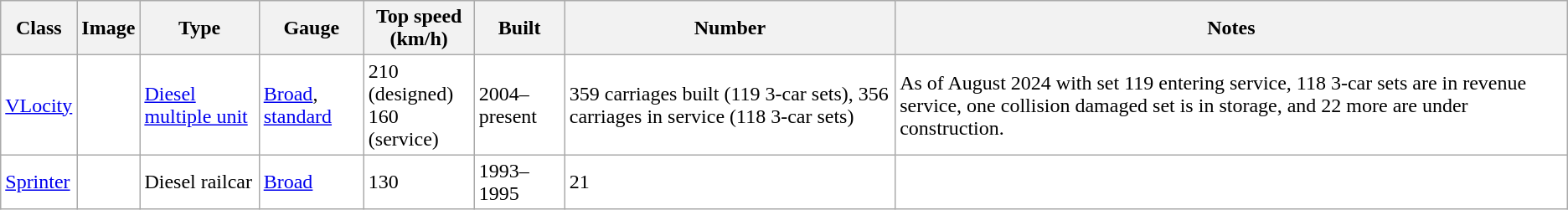<table class="wikitable sortable">
<tr>
<th>Class</th>
<th>Image</th>
<th>Type</th>
<th>Gauge</th>
<th>Top speed<br>(km/h)</th>
<th>Built</th>
<th>Number</th>
<th>Notes</th>
</tr>
<tr bgcolor="#FFFFFF">
<td><a href='#'>VLocity</a></td>
<td></td>
<td><a href='#'>Diesel multiple unit</a></td>
<td><a href='#'>Broad</a>, <a href='#'>standard</a></td>
<td>210 (designed)<br>160 (service)</td>
<td>2004–present</td>
<td>359 carriages built (119 3-car sets), 356 carriages in service (118 3-car sets)</td>
<td>As of August 2024 with set 119 entering service, 118 3-car sets are in revenue service, one collision damaged set is in storage, and 22 more are under construction.</td>
</tr>
<tr bgcolor="#FFFFFF">
<td><a href='#'>Sprinter</a></td>
<td></td>
<td>Diesel railcar</td>
<td><a href='#'>Broad</a></td>
<td>130</td>
<td>1993–1995</td>
<td>21</td>
<td></td>
</tr>
</table>
